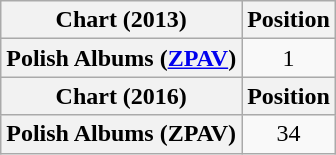<table class="wikitable plainrowheaders" style="text-align:center">
<tr>
<th scope="col">Chart (2013)</th>
<th scope="col">Position</th>
</tr>
<tr>
<th scope="row">Polish Albums (<a href='#'>ZPAV</a>)</th>
<td>1</td>
</tr>
<tr>
<th scope="col">Chart (2016)</th>
<th scope="col">Position</th>
</tr>
<tr>
<th scope="row">Polish Albums (ZPAV)</th>
<td>34</td>
</tr>
</table>
